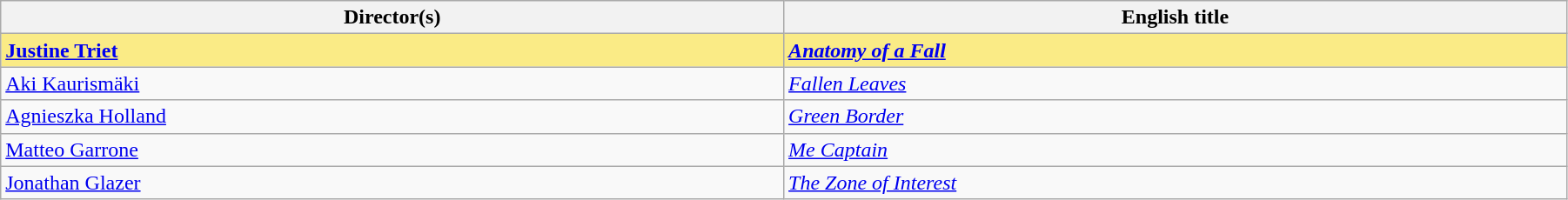<table class="wikitable" width="95%" cellpadding="5">
<tr>
<th width="25%">Director(s)</th>
<th width="25%">English title</th>
</tr>
<tr style="background:#FAEB86">
<td> <strong><a href='#'>Justine Triet</a></strong></td>
<td><strong><em><a href='#'>Anatomy of a Fall</a></em></strong></td>
</tr>
<tr>
<td> <a href='#'>Aki Kaurismäki</a></td>
<td><em><a href='#'>Fallen Leaves</a></em></td>
</tr>
<tr>
<td> <a href='#'>Agnieszka Holland</a></td>
<td><em><a href='#'>Green Border</a></em></td>
</tr>
<tr>
<td> <a href='#'>Matteo Garrone</a></td>
<td><em><a href='#'>Me Captain</a></em></td>
</tr>
<tr>
<td> <a href='#'>Jonathan Glazer</a></td>
<td><em><a href='#'>The Zone of Interest</a></em></td>
</tr>
</table>
